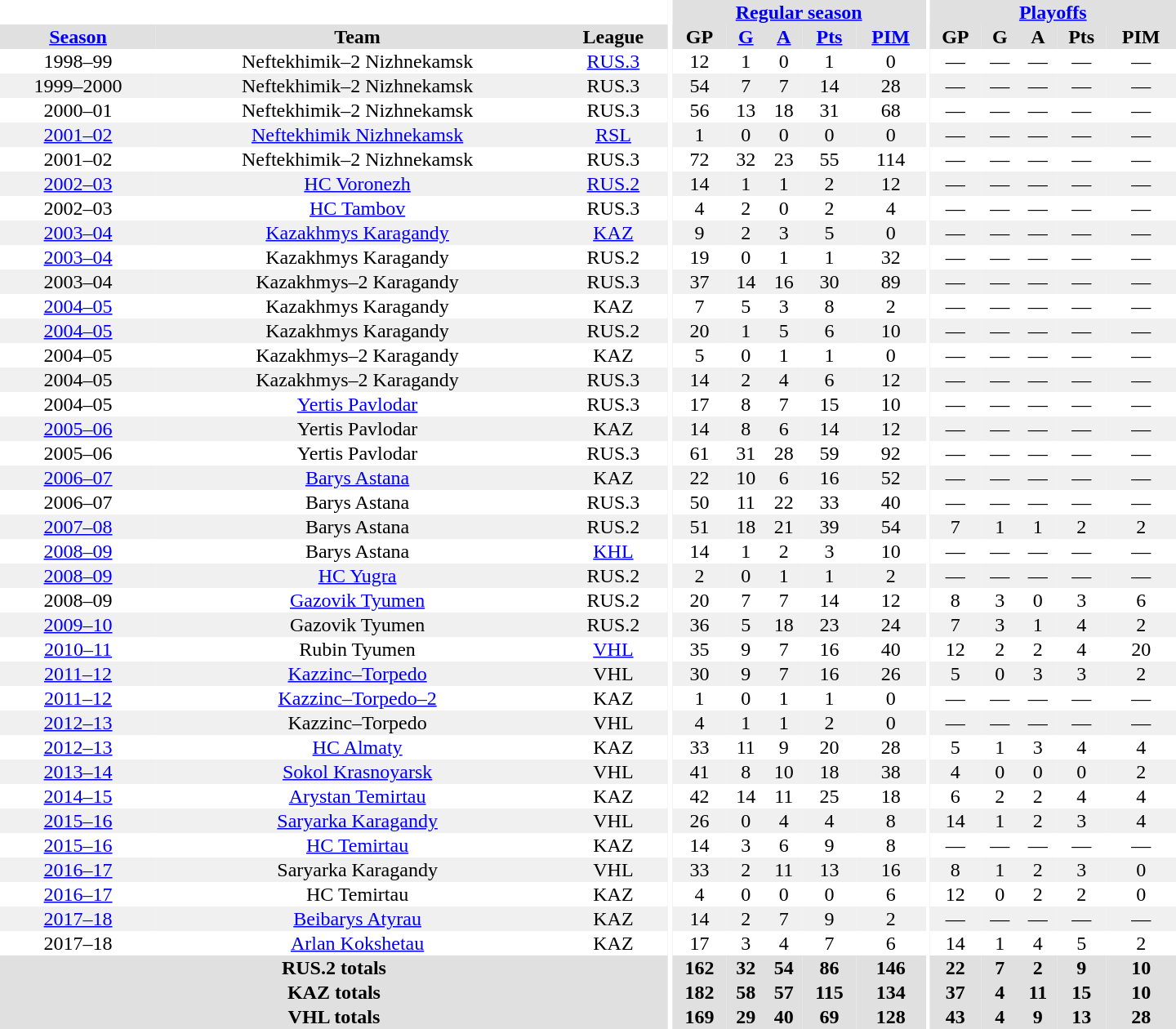<table border="0" cellpadding="1" cellspacing="0" style="text-align:center; width:60em">
<tr bgcolor="#e0e0e0">
<th colspan="3" bgcolor="#ffffff"></th>
<th rowspan="99" bgcolor="#ffffff"></th>
<th colspan="5"><a href='#'>Regular season</a></th>
<th rowspan="99" bgcolor="#ffffff"></th>
<th colspan="5"><a href='#'>Playoffs</a></th>
</tr>
<tr bgcolor="#e0e0e0">
<th><a href='#'>Season</a></th>
<th>Team</th>
<th>League</th>
<th>GP</th>
<th><a href='#'>G</a></th>
<th><a href='#'>A</a></th>
<th><a href='#'>Pts</a></th>
<th><a href='#'>PIM</a></th>
<th>GP</th>
<th>G</th>
<th>A</th>
<th>Pts</th>
<th>PIM</th>
</tr>
<tr>
<td>1998–99</td>
<td>Neftekhimik–2 Nizhnekamsk</td>
<td><a href='#'>RUS.3</a></td>
<td>12</td>
<td>1</td>
<td>0</td>
<td>1</td>
<td>0</td>
<td>—</td>
<td>—</td>
<td>—</td>
<td>—</td>
<td>—</td>
</tr>
<tr bgcolor="#f0f0f0">
<td>1999–2000</td>
<td>Neftekhimik–2 Nizhnekamsk</td>
<td>RUS.3</td>
<td>54</td>
<td>7</td>
<td>7</td>
<td>14</td>
<td>28</td>
<td>—</td>
<td>—</td>
<td>—</td>
<td>—</td>
<td>—</td>
</tr>
<tr>
<td>2000–01</td>
<td>Neftekhimik–2 Nizhnekamsk</td>
<td>RUS.3</td>
<td>56</td>
<td>13</td>
<td>18</td>
<td>31</td>
<td>68</td>
<td>—</td>
<td>—</td>
<td>—</td>
<td>—</td>
<td>—</td>
</tr>
<tr bgcolor="#f0f0f0">
<td><a href='#'>2001–02</a></td>
<td><a href='#'>Neftekhimik Nizhnekamsk</a></td>
<td><a href='#'>RSL</a></td>
<td>1</td>
<td>0</td>
<td>0</td>
<td>0</td>
<td>0</td>
<td>—</td>
<td>—</td>
<td>—</td>
<td>—</td>
<td>—</td>
</tr>
<tr>
<td>2001–02</td>
<td>Neftekhimik–2 Nizhnekamsk</td>
<td>RUS.3</td>
<td>72</td>
<td>32</td>
<td>23</td>
<td>55</td>
<td>114</td>
<td>—</td>
<td>—</td>
<td>—</td>
<td>—</td>
<td>—</td>
</tr>
<tr bgcolor="#f0f0f0">
<td><a href='#'>2002–03</a></td>
<td><a href='#'>HC Voronezh</a></td>
<td><a href='#'>RUS.2</a></td>
<td>14</td>
<td>1</td>
<td>1</td>
<td>2</td>
<td>12</td>
<td>—</td>
<td>—</td>
<td>—</td>
<td>—</td>
<td>—</td>
</tr>
<tr>
<td>2002–03</td>
<td><a href='#'>HC Tambov</a></td>
<td>RUS.3</td>
<td>4</td>
<td>2</td>
<td>0</td>
<td>2</td>
<td>4</td>
<td>—</td>
<td>—</td>
<td>—</td>
<td>—</td>
<td>—</td>
</tr>
<tr bgcolor="#f0f0f0">
<td><a href='#'>2003–04</a></td>
<td><a href='#'>Kazakhmys Karagandy</a></td>
<td><a href='#'>KAZ</a></td>
<td>9</td>
<td>2</td>
<td>3</td>
<td>5</td>
<td>0</td>
<td>—</td>
<td>—</td>
<td>—</td>
<td>—</td>
<td>—</td>
</tr>
<tr>
<td><a href='#'>2003–04</a></td>
<td>Kazakhmys Karagandy</td>
<td>RUS.2</td>
<td>19</td>
<td>0</td>
<td>1</td>
<td>1</td>
<td>32</td>
<td>—</td>
<td>—</td>
<td>—</td>
<td>—</td>
<td>—</td>
</tr>
<tr bgcolor="#f0f0f0">
<td>2003–04</td>
<td>Kazakhmys–2 Karagandy</td>
<td>RUS.3</td>
<td>37</td>
<td>14</td>
<td>16</td>
<td>30</td>
<td>89</td>
<td>—</td>
<td>—</td>
<td>—</td>
<td>—</td>
<td>—</td>
</tr>
<tr>
<td><a href='#'>2004–05</a></td>
<td>Kazakhmys Karagandy</td>
<td>KAZ</td>
<td>7</td>
<td>5</td>
<td>3</td>
<td>8</td>
<td>2</td>
<td>—</td>
<td>—</td>
<td>—</td>
<td>—</td>
<td>—</td>
</tr>
<tr bgcolor="#f0f0f0">
<td><a href='#'>2004–05</a></td>
<td>Kazakhmys Karagandy</td>
<td>RUS.2</td>
<td>20</td>
<td>1</td>
<td>5</td>
<td>6</td>
<td>10</td>
<td>—</td>
<td>—</td>
<td>—</td>
<td>—</td>
<td>—</td>
</tr>
<tr>
<td>2004–05</td>
<td>Kazakhmys–2 Karagandy</td>
<td>KAZ</td>
<td>5</td>
<td>0</td>
<td>1</td>
<td>1</td>
<td>0</td>
<td>—</td>
<td>—</td>
<td>—</td>
<td>—</td>
<td>—</td>
</tr>
<tr bgcolor="#f0f0f0">
<td>2004–05</td>
<td>Kazakhmys–2 Karagandy</td>
<td>RUS.3</td>
<td>14</td>
<td>2</td>
<td>4</td>
<td>6</td>
<td>12</td>
<td>—</td>
<td>—</td>
<td>—</td>
<td>—</td>
<td>—</td>
</tr>
<tr>
<td>2004–05</td>
<td><a href='#'>Yertis Pavlodar</a></td>
<td>RUS.3</td>
<td>17</td>
<td>8</td>
<td>7</td>
<td>15</td>
<td>10</td>
<td>—</td>
<td>—</td>
<td>—</td>
<td>—</td>
<td>—</td>
</tr>
<tr bgcolor="#f0f0f0">
<td><a href='#'>2005–06</a></td>
<td>Yertis Pavlodar</td>
<td>KAZ</td>
<td>14</td>
<td>8</td>
<td>6</td>
<td>14</td>
<td>12</td>
<td>—</td>
<td>—</td>
<td>—</td>
<td>—</td>
<td>—</td>
</tr>
<tr>
<td>2005–06</td>
<td>Yertis Pavlodar</td>
<td>RUS.3</td>
<td>61</td>
<td>31</td>
<td>28</td>
<td>59</td>
<td>92</td>
<td>—</td>
<td>—</td>
<td>—</td>
<td>—</td>
<td>—</td>
</tr>
<tr bgcolor="#f0f0f0">
<td><a href='#'>2006–07</a></td>
<td><a href='#'>Barys Astana</a></td>
<td>KAZ</td>
<td>22</td>
<td>10</td>
<td>6</td>
<td>16</td>
<td>52</td>
<td>—</td>
<td>—</td>
<td>—</td>
<td>—</td>
<td>—</td>
</tr>
<tr>
<td>2006–07</td>
<td>Barys Astana</td>
<td>RUS.3</td>
<td>50</td>
<td>11</td>
<td>22</td>
<td>33</td>
<td>40</td>
<td>—</td>
<td>—</td>
<td>—</td>
<td>—</td>
<td>—</td>
</tr>
<tr bgcolor="#f0f0f0">
<td><a href='#'>2007–08</a></td>
<td>Barys Astana</td>
<td>RUS.2</td>
<td>51</td>
<td>18</td>
<td>21</td>
<td>39</td>
<td>54</td>
<td>7</td>
<td>1</td>
<td>1</td>
<td>2</td>
<td>2</td>
</tr>
<tr>
<td><a href='#'>2008–09</a></td>
<td>Barys Astana</td>
<td><a href='#'>KHL</a></td>
<td>14</td>
<td>1</td>
<td>2</td>
<td>3</td>
<td>10</td>
<td>—</td>
<td>—</td>
<td>—</td>
<td>—</td>
<td>—</td>
</tr>
<tr bgcolor="#f0f0f0">
<td><a href='#'>2008–09</a></td>
<td><a href='#'>HC Yugra</a></td>
<td>RUS.2</td>
<td>2</td>
<td>0</td>
<td>1</td>
<td>1</td>
<td>2</td>
<td>—</td>
<td>—</td>
<td>—</td>
<td>—</td>
<td>—</td>
</tr>
<tr>
<td>2008–09</td>
<td><a href='#'>Gazovik Tyumen</a></td>
<td>RUS.2</td>
<td>20</td>
<td>7</td>
<td>7</td>
<td>14</td>
<td>12</td>
<td>8</td>
<td>3</td>
<td>0</td>
<td>3</td>
<td>6</td>
</tr>
<tr bgcolor="#f0f0f0">
<td><a href='#'>2009–10</a></td>
<td>Gazovik Tyumen</td>
<td>RUS.2</td>
<td>36</td>
<td>5</td>
<td>18</td>
<td>23</td>
<td>24</td>
<td>7</td>
<td>3</td>
<td>1</td>
<td>4</td>
<td>2</td>
</tr>
<tr>
<td><a href='#'>2010–11</a></td>
<td>Rubin Tyumen</td>
<td><a href='#'>VHL</a></td>
<td>35</td>
<td>9</td>
<td>7</td>
<td>16</td>
<td>40</td>
<td>12</td>
<td>2</td>
<td>2</td>
<td>4</td>
<td>20</td>
</tr>
<tr bgcolor="#f0f0f0">
<td><a href='#'>2011–12</a></td>
<td><a href='#'>Kazzinc–Torpedo</a></td>
<td>VHL</td>
<td>30</td>
<td>9</td>
<td>7</td>
<td>16</td>
<td>26</td>
<td>5</td>
<td>0</td>
<td>3</td>
<td>3</td>
<td>2</td>
</tr>
<tr>
<td><a href='#'>2011–12</a></td>
<td><a href='#'>Kazzinc–Torpedo–2</a></td>
<td>KAZ</td>
<td>1</td>
<td>0</td>
<td>1</td>
<td>1</td>
<td>0</td>
<td>—</td>
<td>—</td>
<td>—</td>
<td>—</td>
<td>—</td>
</tr>
<tr bgcolor="#f0f0f0">
<td><a href='#'>2012–13</a></td>
<td>Kazzinc–Torpedo</td>
<td>VHL</td>
<td>4</td>
<td>1</td>
<td>1</td>
<td>2</td>
<td>0</td>
<td>—</td>
<td>—</td>
<td>—</td>
<td>—</td>
<td>—</td>
</tr>
<tr>
<td><a href='#'>2012–13</a></td>
<td><a href='#'>HC Almaty</a></td>
<td>KAZ</td>
<td>33</td>
<td>11</td>
<td>9</td>
<td>20</td>
<td>28</td>
<td>5</td>
<td>1</td>
<td>3</td>
<td>4</td>
<td>4</td>
</tr>
<tr bgcolor="#f0f0f0">
<td><a href='#'>2013–14</a></td>
<td><a href='#'>Sokol Krasnoyarsk</a></td>
<td>VHL</td>
<td>41</td>
<td>8</td>
<td>10</td>
<td>18</td>
<td>38</td>
<td>4</td>
<td>0</td>
<td>0</td>
<td>0</td>
<td>2</td>
</tr>
<tr>
<td><a href='#'>2014–15</a></td>
<td><a href='#'>Arystan Temirtau</a></td>
<td>KAZ</td>
<td>42</td>
<td>14</td>
<td>11</td>
<td>25</td>
<td>18</td>
<td>6</td>
<td>2</td>
<td>2</td>
<td>4</td>
<td>4</td>
</tr>
<tr bgcolor="#f0f0f0">
<td><a href='#'>2015–16</a></td>
<td><a href='#'>Saryarka Karagandy</a></td>
<td>VHL</td>
<td>26</td>
<td>0</td>
<td>4</td>
<td>4</td>
<td>8</td>
<td>14</td>
<td>1</td>
<td>2</td>
<td>3</td>
<td>4</td>
</tr>
<tr>
<td><a href='#'>2015–16</a></td>
<td><a href='#'>HC Temirtau</a></td>
<td>KAZ</td>
<td>14</td>
<td>3</td>
<td>6</td>
<td>9</td>
<td>8</td>
<td>—</td>
<td>—</td>
<td>—</td>
<td>—</td>
<td>—</td>
</tr>
<tr bgcolor="#f0f0f0">
<td><a href='#'>2016–17</a></td>
<td>Saryarka Karagandy</td>
<td>VHL</td>
<td>33</td>
<td>2</td>
<td>11</td>
<td>13</td>
<td>16</td>
<td>8</td>
<td>1</td>
<td>2</td>
<td>3</td>
<td>0</td>
</tr>
<tr>
<td><a href='#'>2016–17</a></td>
<td>HC Temirtau</td>
<td>KAZ</td>
<td>4</td>
<td>0</td>
<td>0</td>
<td>0</td>
<td>6</td>
<td>12</td>
<td>0</td>
<td>2</td>
<td>2</td>
<td>0</td>
</tr>
<tr bgcolor="#f0f0f0">
<td><a href='#'>2017–18</a></td>
<td><a href='#'>Beibarys Atyrau</a></td>
<td>KAZ</td>
<td>14</td>
<td>2</td>
<td>7</td>
<td>9</td>
<td>2</td>
<td>—</td>
<td>—</td>
<td>—</td>
<td>—</td>
<td>—</td>
</tr>
<tr>
<td>2017–18</td>
<td><a href='#'>Arlan Kokshetau</a></td>
<td>KAZ</td>
<td>17</td>
<td>3</td>
<td>4</td>
<td>7</td>
<td>6</td>
<td>14</td>
<td>1</td>
<td>4</td>
<td>5</td>
<td>2</td>
</tr>
<tr bgcolor="#e0e0e0">
<th colspan="3">RUS.2 totals</th>
<th>162</th>
<th>32</th>
<th>54</th>
<th>86</th>
<th>146</th>
<th>22</th>
<th>7</th>
<th>2</th>
<th>9</th>
<th>10</th>
</tr>
<tr bgcolor="#e0e0e0">
<th colspan="3">KAZ totals</th>
<th>182</th>
<th>58</th>
<th>57</th>
<th>115</th>
<th>134</th>
<th>37</th>
<th>4</th>
<th>11</th>
<th>15</th>
<th>10</th>
</tr>
<tr bgcolor="#e0e0e0">
<th colspan="3">VHL totals</th>
<th>169</th>
<th>29</th>
<th>40</th>
<th>69</th>
<th>128</th>
<th>43</th>
<th>4</th>
<th>9</th>
<th>13</th>
<th>28</th>
</tr>
</table>
